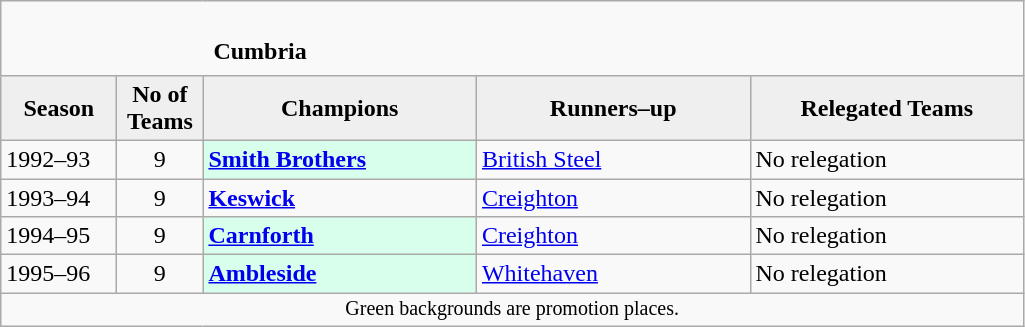<table class="wikitable" style="text-align: left;">
<tr>
<td colspan="11" cellpadding="0" cellspacing="0"><br><table border="0" style="width:100%;" cellpadding="0" cellspacing="0">
<tr>
<td style="width:20%; border:0;"></td>
<td style="border:0;"><strong>Cumbria</strong></td>
<td style="width:20%; border:0;"></td>
</tr>
</table>
</td>
</tr>
<tr>
<th style="background:#efefef; width:70px;">Season</th>
<th style="background:#efefef; width:50px;">No of Teams</th>
<th style="background:#efefef; width:175px;">Champions</th>
<th style="background:#efefef; width:175px;">Runners–up</th>
<th style="background:#efefef; width:175px;">Relegated Teams</th>
</tr>
<tr align=left>
<td>1992–93</td>
<td style="text-align: center;">9</td>
<td style="background:#d8ffeb;"><strong><a href='#'>Smith Brothers</a></strong></td>
<td><a href='#'>British Steel</a></td>
<td>No relegation</td>
</tr>
<tr>
<td>1993–94</td>
<td style="text-align: center;">9</td>
<td><strong><a href='#'>Keswick</a></strong></td>
<td><a href='#'>Creighton</a></td>
<td>No relegation</td>
</tr>
<tr>
<td>1994–95</td>
<td style="text-align: center;">9</td>
<td style="background:#d8ffeb;"><strong><a href='#'>Carnforth</a></strong></td>
<td><a href='#'>Creighton</a></td>
<td>No relegation</td>
</tr>
<tr>
<td>1995–96</td>
<td style="text-align: center;">9</td>
<td style="background:#d8ffeb;"><strong><a href='#'>Ambleside</a></strong></td>
<td><a href='#'>Whitehaven</a></td>
<td>No relegation</td>
</tr>
<tr>
<td colspan="15"  style="border:0; font-size:smaller; text-align:center;">Green backgrounds are promotion places.</td>
</tr>
</table>
